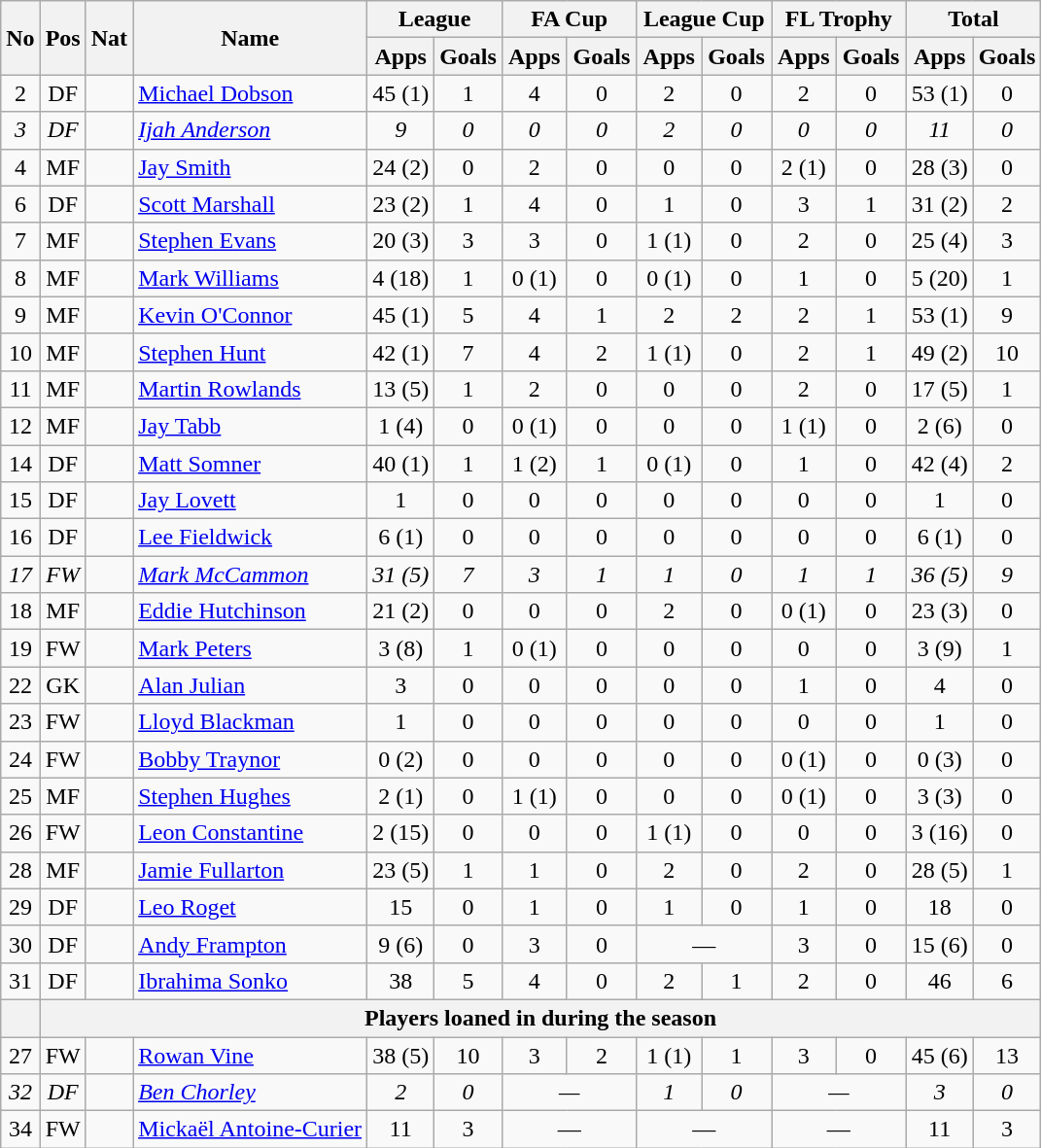<table class="wikitable" style="text-align:center">
<tr>
<th rowspan="2">No</th>
<th rowspan="2">Pos</th>
<th rowspan="2">Nat</th>
<th rowspan="2">Name</th>
<th colspan="2" style="width:85px;">League</th>
<th colspan="2" style="width:85px;">FA Cup</th>
<th colspan="2" style="width:85px;">League Cup</th>
<th colspan="2" style="width:85px;">FL Trophy</th>
<th colspan="2" style="width:85px;">Total</th>
</tr>
<tr>
<th>Apps</th>
<th>Goals</th>
<th>Apps</th>
<th>Goals</th>
<th>Apps</th>
<th>Goals</th>
<th>Apps</th>
<th>Goals</th>
<th>Apps</th>
<th>Goals</th>
</tr>
<tr>
<td>2</td>
<td>DF</td>
<td></td>
<td style="text-align:left;"><a href='#'>Michael Dobson</a></td>
<td>45 (1)</td>
<td>1</td>
<td>4</td>
<td>0</td>
<td>2</td>
<td>0</td>
<td>2</td>
<td>0</td>
<td>53 (1)</td>
<td>0</td>
</tr>
<tr>
<td><em>3</em></td>
<td><em>DF</em></td>
<td><em></em></td>
<td style="text-align:left;"><em><a href='#'>Ijah Anderson</a></em></td>
<td><em>9</em></td>
<td><em>0</em></td>
<td><em>0</em></td>
<td><em>0</em></td>
<td><em>2</em></td>
<td><em>0</em></td>
<td><em>0</em></td>
<td><em>0</em></td>
<td><em>11</em></td>
<td><em>0</em></td>
</tr>
<tr>
<td>4</td>
<td>MF</td>
<td></td>
<td style="text-align:left;"><a href='#'>Jay Smith</a></td>
<td>24 (2)</td>
<td>0</td>
<td>2</td>
<td>0</td>
<td>0</td>
<td>0</td>
<td>2 (1)</td>
<td>0</td>
<td>28 (3)</td>
<td>0</td>
</tr>
<tr>
<td>6</td>
<td>DF</td>
<td></td>
<td style="text-align:left;"><a href='#'>Scott Marshall</a></td>
<td>23 (2)</td>
<td>1</td>
<td>4</td>
<td>0</td>
<td>1</td>
<td>0</td>
<td>3</td>
<td>1</td>
<td>31 (2)</td>
<td>2</td>
</tr>
<tr>
<td>7</td>
<td>MF</td>
<td><em></em></td>
<td style="text-align:left;"><a href='#'>Stephen Evans</a></td>
<td>20 (3)</td>
<td>3</td>
<td>3</td>
<td>0</td>
<td>1 (1)</td>
<td>0</td>
<td>2</td>
<td>0</td>
<td>25 (4)</td>
<td>3</td>
</tr>
<tr>
<td>8</td>
<td>MF</td>
<td></td>
<td style="text-align:left;"><a href='#'>Mark Williams</a></td>
<td>4 (18)</td>
<td>1</td>
<td>0 (1)</td>
<td>0</td>
<td>0 (1)</td>
<td>0</td>
<td>1</td>
<td>0</td>
<td>5 (20)</td>
<td>1</td>
</tr>
<tr>
<td>9</td>
<td>MF</td>
<td></td>
<td style="text-align:left;"><a href='#'>Kevin O'Connor</a></td>
<td>45 (1)</td>
<td>5</td>
<td>4</td>
<td>1</td>
<td>2</td>
<td>2</td>
<td>2</td>
<td>1</td>
<td>53 (1)</td>
<td>9</td>
</tr>
<tr>
<td>10</td>
<td>MF</td>
<td></td>
<td style="text-align:left;"><a href='#'>Stephen Hunt</a></td>
<td>42 (1)</td>
<td>7</td>
<td>4</td>
<td>2</td>
<td>1 (1)</td>
<td>0</td>
<td>2</td>
<td>1</td>
<td>49 (2)</td>
<td>10</td>
</tr>
<tr>
<td>11</td>
<td>MF</td>
<td></td>
<td style="text-align:left;"><a href='#'>Martin Rowlands</a></td>
<td>13 (5)</td>
<td>1</td>
<td>2</td>
<td>0</td>
<td>0</td>
<td>0</td>
<td>2</td>
<td>0</td>
<td>17 (5)</td>
<td>1</td>
</tr>
<tr>
<td>12</td>
<td>MF</td>
<td></td>
<td style="text-align:left;"><a href='#'>Jay Tabb</a></td>
<td>1 (4)</td>
<td>0</td>
<td>0 (1)</td>
<td>0</td>
<td>0</td>
<td>0</td>
<td>1 (1)</td>
<td>0</td>
<td>2 (6)</td>
<td>0</td>
</tr>
<tr>
<td>14</td>
<td>DF</td>
<td><em></em></td>
<td style="text-align:left;"><a href='#'>Matt Somner</a></td>
<td>40 (1)</td>
<td>1</td>
<td>1 (2)</td>
<td>1</td>
<td>0 (1)</td>
<td>0</td>
<td>1</td>
<td>0</td>
<td>42 (4)</td>
<td>2</td>
</tr>
<tr>
<td>15</td>
<td>DF</td>
<td></td>
<td style="text-align:left;"><a href='#'>Jay Lovett</a></td>
<td>1</td>
<td>0</td>
<td>0</td>
<td>0</td>
<td>0</td>
<td>0</td>
<td>0</td>
<td>0</td>
<td>1</td>
<td>0</td>
</tr>
<tr>
<td>16</td>
<td>DF</td>
<td></td>
<td style="text-align:left;"><a href='#'>Lee Fieldwick</a></td>
<td>6 (1)</td>
<td>0</td>
<td>0</td>
<td>0</td>
<td>0</td>
<td>0</td>
<td>0</td>
<td>0</td>
<td>6 (1)</td>
<td>0</td>
</tr>
<tr>
<td><em>17</em></td>
<td><em>FW</em></td>
<td><em></em></td>
<td style="text-align:left;"><em><a href='#'>Mark McCammon</a></em></td>
<td><em>31 (5)</em></td>
<td><em>7</em></td>
<td><em>3</em></td>
<td><em>1</em></td>
<td><em>1</em></td>
<td><em>0</em></td>
<td><em>1</em></td>
<td><em>1</em></td>
<td><em>36 (5)</em></td>
<td><em>9</em></td>
</tr>
<tr>
<td>18</td>
<td>MF</td>
<td></td>
<td style="text-align:left;"><a href='#'>Eddie Hutchinson</a></td>
<td>21 (2)</td>
<td>0</td>
<td>0</td>
<td>0</td>
<td>2</td>
<td>0</td>
<td>0 (1)</td>
<td>0</td>
<td>23 (3)</td>
<td>0</td>
</tr>
<tr>
<td>19</td>
<td>FW</td>
<td></td>
<td style="text-align:left;"><a href='#'>Mark Peters</a></td>
<td>3 (8)</td>
<td>1</td>
<td>0 (1)</td>
<td>0</td>
<td>0</td>
<td>0</td>
<td>0</td>
<td>0</td>
<td>3 (9)</td>
<td>1</td>
</tr>
<tr>
<td>22</td>
<td>GK</td>
<td></td>
<td style="text-align:left;"><a href='#'>Alan Julian</a></td>
<td>3</td>
<td>0</td>
<td>0</td>
<td>0</td>
<td>0</td>
<td>0</td>
<td>1</td>
<td>0</td>
<td>4</td>
<td>0</td>
</tr>
<tr>
<td>23</td>
<td>FW</td>
<td></td>
<td style="text-align:left;"><a href='#'>Lloyd Blackman</a></td>
<td>1</td>
<td>0</td>
<td>0</td>
<td>0</td>
<td>0</td>
<td>0</td>
<td>0</td>
<td>0</td>
<td>1</td>
<td>0</td>
</tr>
<tr>
<td>24</td>
<td>FW</td>
<td></td>
<td style="text-align:left;"><a href='#'>Bobby Traynor</a></td>
<td>0 (2)</td>
<td>0</td>
<td>0</td>
<td>0</td>
<td>0</td>
<td>0</td>
<td>0 (1)</td>
<td>0</td>
<td>0 (3)</td>
<td>0</td>
</tr>
<tr>
<td>25</td>
<td>MF</td>
<td></td>
<td style="text-align:left;"><a href='#'>Stephen Hughes</a></td>
<td>2 (1)</td>
<td>0</td>
<td>1 (1)</td>
<td>0</td>
<td>0</td>
<td>0</td>
<td>0 (1)</td>
<td>0</td>
<td>3 (3)</td>
<td>0</td>
</tr>
<tr>
<td>26</td>
<td>FW</td>
<td></td>
<td style="text-align:left;"><a href='#'>Leon Constantine</a></td>
<td>2 (15)</td>
<td>0</td>
<td>0</td>
<td>0</td>
<td>1 (1)</td>
<td>0</td>
<td>0</td>
<td>0</td>
<td>3 (16)</td>
<td>0</td>
</tr>
<tr>
<td>28</td>
<td>MF</td>
<td></td>
<td style="text-align:left;"><a href='#'>Jamie Fullarton</a></td>
<td>23 (5)</td>
<td>1</td>
<td>1</td>
<td>0</td>
<td>2</td>
<td>0</td>
<td>2</td>
<td>0</td>
<td>28 (5)</td>
<td>1</td>
</tr>
<tr>
<td>29</td>
<td>DF</td>
<td></td>
<td style="text-align:left;"><a href='#'>Leo Roget</a></td>
<td>15</td>
<td>0</td>
<td>1</td>
<td>0</td>
<td>1</td>
<td>0</td>
<td>1</td>
<td>0</td>
<td>18</td>
<td>0</td>
</tr>
<tr>
<td>30</td>
<td>DF</td>
<td><em></em></td>
<td style="text-align:left;"><a href='#'>Andy Frampton</a></td>
<td>9 (6)</td>
<td>0</td>
<td>3</td>
<td>0</td>
<td colspan="2">—</td>
<td>3</td>
<td>0</td>
<td>15 (6)</td>
<td>0</td>
</tr>
<tr>
<td>31</td>
<td>DF</td>
<td></td>
<td style="text-align:left;"><a href='#'>Ibrahima Sonko</a></td>
<td>38</td>
<td>5</td>
<td>4</td>
<td>0</td>
<td>2</td>
<td>1</td>
<td>2</td>
<td>0</td>
<td>46</td>
<td>6</td>
</tr>
<tr>
<th></th>
<th colspan="13">Players loaned in during the season</th>
</tr>
<tr>
<td>27</td>
<td>FW</td>
<td></td>
<td style="text-align:left;"><a href='#'>Rowan Vine</a></td>
<td>38 (5)</td>
<td>10</td>
<td>3</td>
<td>2</td>
<td>1 (1)</td>
<td>1</td>
<td>3</td>
<td>0</td>
<td>45 (6)</td>
<td>13</td>
</tr>
<tr>
<td><em>32</em></td>
<td><em>DF</em></td>
<td><em></em></td>
<td style="text-align:left;"><em><a href='#'>Ben Chorley</a></em></td>
<td><em>2</em></td>
<td><em>0</em></td>
<td colspan="2"><em>—</em></td>
<td><em>1</em></td>
<td><em>0</em></td>
<td colspan="2"><em>—</em></td>
<td><em>3</em></td>
<td><em>0</em></td>
</tr>
<tr>
<td>34</td>
<td>FW</td>
<td></td>
<td style="text-align:left;"><a href='#'>Mickaël Antoine-Curier</a></td>
<td>11</td>
<td>3</td>
<td colspan="2">—</td>
<td colspan="2">—</td>
<td colspan="2">—</td>
<td>11</td>
<td>3</td>
</tr>
</table>
